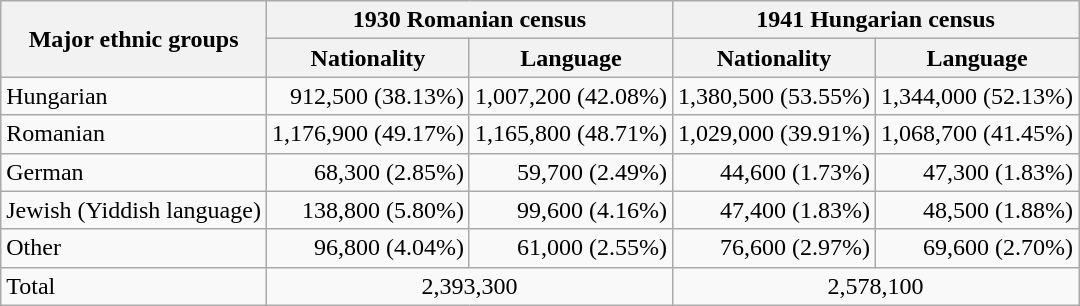<table class="wikitable">
<tr>
<th rowspan="2">Major ethnic groups</th>
<th colspan="2">1930 Romanian census</th>
<th colspan="2">1941 Hungarian census</th>
</tr>
<tr>
<th>Nationality</th>
<th>Language</th>
<th>Nationality</th>
<th>Language</th>
</tr>
<tr>
<td>Hungarian</td>
<td align="right">912,500 (38.13%)</td>
<td align="right">1,007,200 (42.08%)</td>
<td align="right">1,380,500 (53.55%)</td>
<td align="right">1,344,000 (52.13%)</td>
</tr>
<tr>
<td>Romanian</td>
<td align="right">1,176,900 (49.17%)</td>
<td align="right">1,165,800 (48.71%)</td>
<td align="right">1,029,000 (39.91%)</td>
<td align="right">1,068,700 (41.45%)</td>
</tr>
<tr>
<td>German</td>
<td align="right">68,300 (2.85%)</td>
<td align="right">59,700 (2.49%)</td>
<td align="right">44,600 (1.73%)</td>
<td align="right">47,300 (1.83%)</td>
</tr>
<tr>
<td>Jewish (Yiddish language)</td>
<td align="right">138,800 (5.80%)</td>
<td align="right">99,600 (4.16%)</td>
<td align="right">47,400 (1.83%)</td>
<td align="right">48,500 (1.88%)</td>
</tr>
<tr>
<td>Other</td>
<td align="right">96,800 (4.04%)</td>
<td align="right">61,000 (2.55%)</td>
<td align="right">76,600 (2.97%)</td>
<td align="right">69,600 (2.70%)</td>
</tr>
<tr>
<td>Total</td>
<td colspan="2" align="center">2,393,300</td>
<td colspan="2" align="center">2,578,100</td>
</tr>
</table>
